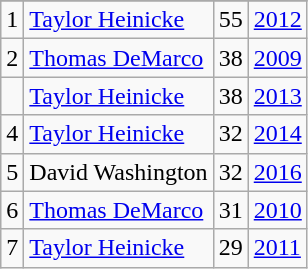<table class="wikitable">
<tr>
</tr>
<tr>
<td>1</td>
<td><a href='#'>Taylor Heinicke</a></td>
<td><abbr>55</abbr></td>
<td><a href='#'>2012</a></td>
</tr>
<tr>
<td>2</td>
<td><a href='#'>Thomas DeMarco</a></td>
<td><abbr>38</abbr></td>
<td><a href='#'>2009</a></td>
</tr>
<tr>
<td></td>
<td><a href='#'>Taylor Heinicke</a></td>
<td><abbr>38</abbr></td>
<td><a href='#'>2013</a></td>
</tr>
<tr>
<td>4</td>
<td><a href='#'>Taylor Heinicke</a></td>
<td><abbr>32</abbr></td>
<td><a href='#'>2014</a></td>
</tr>
<tr>
<td>5</td>
<td>David Washington</td>
<td><abbr>32</abbr></td>
<td><a href='#'>2016</a></td>
</tr>
<tr>
<td>6</td>
<td><a href='#'>Thomas DeMarco</a></td>
<td><abbr>31</abbr></td>
<td><a href='#'>2010</a></td>
</tr>
<tr>
<td>7</td>
<td><a href='#'>Taylor Heinicke</a></td>
<td><abbr>29</abbr></td>
<td><a href='#'>2011</a></td>
</tr>
</table>
